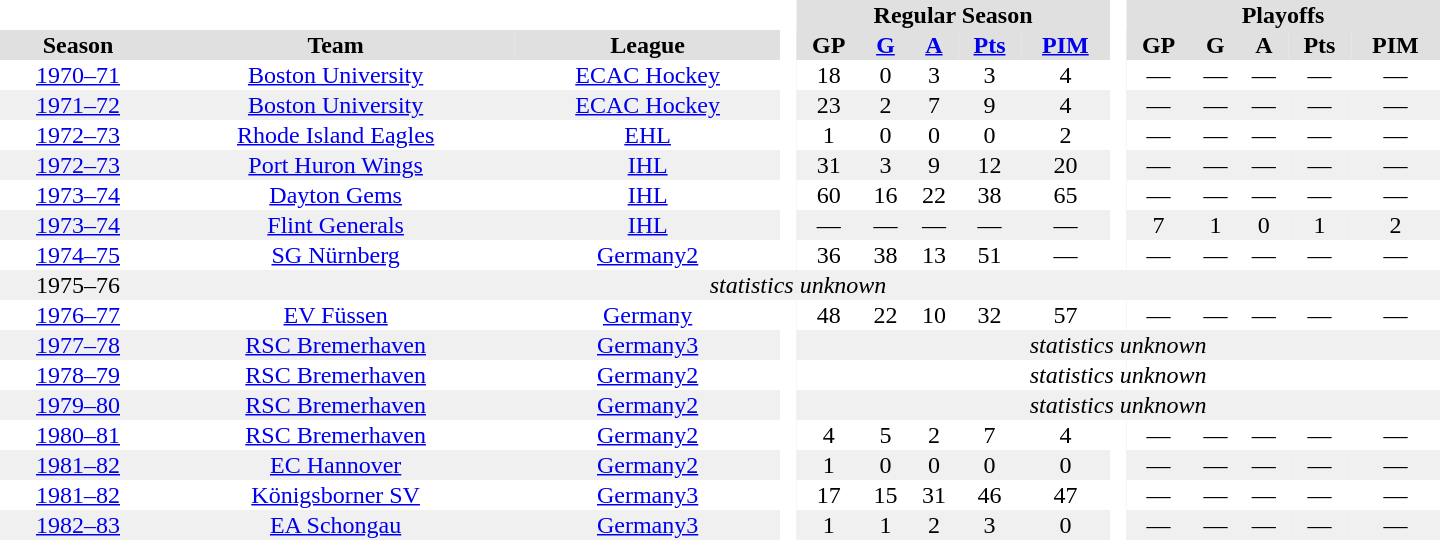<table border="0" cellpadding="1" cellspacing="0" style="text-align:center; width:60em">
<tr bgcolor="#e0e0e0">
<th colspan="3"  bgcolor="#ffffff"> </th>
<th rowspan="99" bgcolor="#ffffff"> </th>
<th colspan="5">Regular Season</th>
<th rowspan="99" bgcolor="#ffffff"> </th>
<th colspan="5">Playoffs</th>
</tr>
<tr bgcolor="#e0e0e0">
<th>Season</th>
<th>Team</th>
<th>League</th>
<th>GP</th>
<th><a href='#'>G</a></th>
<th><a href='#'>A</a></th>
<th><a href='#'>Pts</a></th>
<th><a href='#'>PIM</a></th>
<th>GP</th>
<th>G</th>
<th>A</th>
<th>Pts</th>
<th>PIM</th>
</tr>
<tr>
<td><a href='#'>1970–71</a></td>
<td><a href='#'>Boston University</a></td>
<td><a href='#'>ECAC Hockey</a></td>
<td>18</td>
<td>0</td>
<td>3</td>
<td>3</td>
<td>4</td>
<td>—</td>
<td>—</td>
<td>—</td>
<td>—</td>
<td>—</td>
</tr>
<tr bgcolor=f0f0f0>
<td><a href='#'>1971–72</a></td>
<td><a href='#'>Boston University</a></td>
<td><a href='#'>ECAC Hockey</a></td>
<td>23</td>
<td>2</td>
<td>7</td>
<td>9</td>
<td>4</td>
<td>—</td>
<td>—</td>
<td>—</td>
<td>—</td>
<td>—</td>
</tr>
<tr>
<td><a href='#'>1972–73</a></td>
<td><a href='#'>Rhode Island Eagles</a></td>
<td><a href='#'>EHL</a></td>
<td>1</td>
<td>0</td>
<td>0</td>
<td>0</td>
<td>2</td>
<td>—</td>
<td>—</td>
<td>—</td>
<td>—</td>
<td>—</td>
</tr>
<tr bgcolor=f0f0f0>
<td><a href='#'>1972–73</a></td>
<td><a href='#'>Port Huron Wings</a></td>
<td><a href='#'>IHL</a></td>
<td>31</td>
<td>3</td>
<td>9</td>
<td>12</td>
<td>20</td>
<td>—</td>
<td>—</td>
<td>—</td>
<td>—</td>
<td>—</td>
</tr>
<tr>
<td><a href='#'>1973–74</a></td>
<td><a href='#'>Dayton Gems</a></td>
<td><a href='#'>IHL</a></td>
<td>60</td>
<td>16</td>
<td>22</td>
<td>38</td>
<td>65</td>
<td>—</td>
<td>—</td>
<td>—</td>
<td>—</td>
<td>—</td>
</tr>
<tr bgcolor=f0f0f0>
<td><a href='#'>1973–74</a></td>
<td><a href='#'>Flint Generals</a></td>
<td><a href='#'>IHL</a></td>
<td>—</td>
<td>—</td>
<td>—</td>
<td>—</td>
<td>—</td>
<td>7</td>
<td>1</td>
<td>0</td>
<td>1</td>
<td>2</td>
</tr>
<tr>
<td><a href='#'>1974–75</a></td>
<td><a href='#'>SG Nürnberg</a></td>
<td><a href='#'>Germany2</a></td>
<td>36</td>
<td>38</td>
<td>13</td>
<td>51</td>
<td>—</td>
<td>—</td>
<td>—</td>
<td>—</td>
<td>—</td>
<td>—</td>
</tr>
<tr bgcolor=f0f0f0>
<td>1975–76</td>
<td colspan=15><em>statistics unknown</em></td>
</tr>
<tr>
<td><a href='#'>1976–77</a></td>
<td><a href='#'>EV Füssen</a></td>
<td><a href='#'>Germany</a></td>
<td>48</td>
<td>22</td>
<td>10</td>
<td>32</td>
<td>57</td>
<td>—</td>
<td>—</td>
<td>—</td>
<td>—</td>
<td>—</td>
</tr>
<tr bgcolor=f0f0f0>
<td><a href='#'>1977–78</a></td>
<td><a href='#'>RSC Bremerhaven</a></td>
<td><a href='#'>Germany3</a></td>
<td colspan=14><em>statistics unknown</em></td>
</tr>
<tr>
<td><a href='#'>1978–79</a></td>
<td><a href='#'>RSC Bremerhaven</a></td>
<td><a href='#'>Germany2</a></td>
<td colspan=13><em>statistics unknown</em></td>
</tr>
<tr bgcolor=f0f0f0>
<td><a href='#'>1979–80</a></td>
<td><a href='#'>RSC Bremerhaven</a></td>
<td><a href='#'>Germany2</a></td>
<td colspan=13><em>statistics unknown</em></td>
</tr>
<tr>
<td><a href='#'>1980–81</a></td>
<td><a href='#'>RSC Bremerhaven</a></td>
<td><a href='#'>Germany2</a></td>
<td>4</td>
<td>5</td>
<td>2</td>
<td>7</td>
<td>4</td>
<td>—</td>
<td>—</td>
<td>—</td>
<td>—</td>
<td>—</td>
</tr>
<tr bgcolor=f0f0f0>
<td><a href='#'>1981–82</a></td>
<td><a href='#'>EC Hannover</a></td>
<td><a href='#'>Germany2</a></td>
<td>1</td>
<td>0</td>
<td>0</td>
<td>0</td>
<td>0</td>
<td>—</td>
<td>—</td>
<td>—</td>
<td>—</td>
<td>—</td>
</tr>
<tr>
<td><a href='#'>1981–82</a></td>
<td><a href='#'>Königsborner SV</a></td>
<td><a href='#'>Germany3</a></td>
<td>17</td>
<td>15</td>
<td>31</td>
<td>46</td>
<td>47</td>
<td>—</td>
<td>—</td>
<td>—</td>
<td>—</td>
<td>—</td>
</tr>
<tr bgcolor=f0f0f0>
<td><a href='#'>1982–83</a></td>
<td><a href='#'>EA Schongau</a></td>
<td><a href='#'>Germany3</a></td>
<td>1</td>
<td>1</td>
<td>2</td>
<td>3</td>
<td>0</td>
<td>—</td>
<td>—</td>
<td>—</td>
<td>—</td>
<td>—</td>
</tr>
</table>
